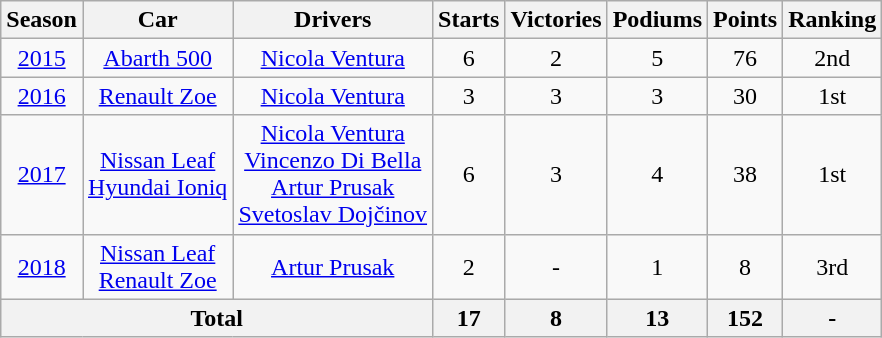<table class="wikitable" style="text-align: center">
<tr>
<th>Season</th>
<th>Car</th>
<th>Drivers</th>
<th>Starts</th>
<th>Victories</th>
<th>Podiums</th>
<th>Points</th>
<th>Ranking</th>
</tr>
<tr>
<td><a href='#'>2015</a></td>
<td> <a href='#'>Abarth 500</a></td>
<td> <a href='#'>Nicola Ventura</a></td>
<td>6</td>
<td>2</td>
<td>5</td>
<td>76</td>
<td>2nd</td>
</tr>
<tr>
<td><a href='#'>2016</a></td>
<td> <a href='#'>Renault Zoe</a></td>
<td> <a href='#'>Nicola Ventura</a></td>
<td>3</td>
<td>3</td>
<td>3</td>
<td>30</td>
<td>1st</td>
</tr>
<tr>
<td><a href='#'>2017</a></td>
<td> <a href='#'>Nissan Leaf</a><br> <a href='#'>Hyundai Ioniq</a><br></td>
<td> <a href='#'>Nicola Ventura</a><br> <a href='#'>Vincenzo Di Bella</a><br> <a href='#'>Artur Prusak</a><br> <a href='#'>Svetoslav Dojčinov</a><br></td>
<td>6</td>
<td>3</td>
<td>4</td>
<td>38</td>
<td>1st</td>
</tr>
<tr>
<td><a href='#'>2018</a></td>
<td> <a href='#'>Nissan Leaf</a><br> <a href='#'>Renault Zoe</a></td>
<td> <a href='#'>Artur Prusak</a></td>
<td>2</td>
<td>-</td>
<td>1</td>
<td>8</td>
<td>3rd</td>
</tr>
<tr>
<th colspan="3">Total</th>
<th>17</th>
<th>8</th>
<th>13</th>
<th>152</th>
<th>-</th>
</tr>
</table>
